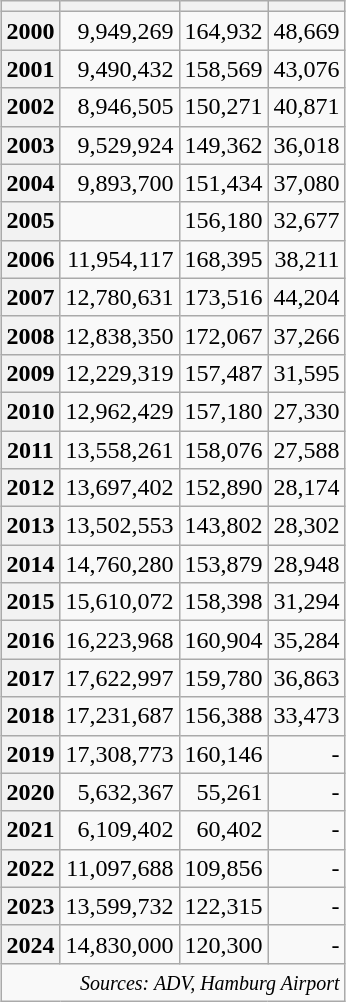<table class="wikitable"  style="text-align:right; width:225px; margin:auto;">
<tr>
<th></th>
<th></th>
<th></th>
<th></th>
</tr>
<tr>
<th>2000</th>
<td> 9,949,269</td>
<td> 164,932</td>
<td> 48,669</td>
</tr>
<tr>
<th>2001</th>
<td> 9,490,432</td>
<td> 158,569</td>
<td> 43,076</td>
</tr>
<tr>
<th>2002</th>
<td> 8,946,505</td>
<td> 150,271</td>
<td> 40,871</td>
</tr>
<tr>
<th>2003</th>
<td> 9,529,924</td>
<td> 149,362</td>
<td> 36,018</td>
</tr>
<tr>
<th>2004</th>
<td> 9,893,700</td>
<td> 151,434</td>
<td> 37,080</td>
</tr>
<tr>
<th>2005</th>
<td></td>
<td> 156,180</td>
<td> 32,677</td>
</tr>
<tr>
<th>2006</th>
<td> 11,954,117</td>
<td> 168,395</td>
<td> 38,211</td>
</tr>
<tr>
<th>2007</th>
<td> 12,780,631</td>
<td> 173,516</td>
<td> 44,204</td>
</tr>
<tr>
<th>2008</th>
<td> 12,838,350</td>
<td> 172,067</td>
<td> 37,266</td>
</tr>
<tr>
<th>2009</th>
<td> 12,229,319</td>
<td> 157,487</td>
<td> 31,595</td>
</tr>
<tr>
<th>2010</th>
<td> 12,962,429</td>
<td> 157,180</td>
<td> 27,330</td>
</tr>
<tr>
<th>2011</th>
<td> 13,558,261</td>
<td> 158,076</td>
<td> 27,588</td>
</tr>
<tr>
<th>2012</th>
<td> 13,697,402</td>
<td> 152,890</td>
<td> 28,174</td>
</tr>
<tr>
<th>2013</th>
<td> 13,502,553</td>
<td> 143,802</td>
<td> 28,302</td>
</tr>
<tr>
<th>2014</th>
<td> 14,760,280</td>
<td> 153,879</td>
<td> 28,948</td>
</tr>
<tr>
<th>2015</th>
<td> 15,610,072</td>
<td> 158,398</td>
<td> 31,294</td>
</tr>
<tr>
<th>2016</th>
<td> 16,223,968</td>
<td> 160,904</td>
<td> 35,284</td>
</tr>
<tr>
<th>2017</th>
<td> 17,622,997</td>
<td> 159,780</td>
<td> 36,863</td>
</tr>
<tr>
<th>2018</th>
<td> 17,231,687</td>
<td> 156,388</td>
<td> 33,473</td>
</tr>
<tr>
<th>2019</th>
<td> 17,308,773</td>
<td> 160,146</td>
<td> -</td>
</tr>
<tr>
<th>2020</th>
<td>5,632,367</td>
<td> 55,261</td>
<td> -</td>
</tr>
<tr>
<th>2021</th>
<td>6,109,402</td>
<td> 60,402</td>
<td> -</td>
</tr>
<tr>
<th>2022</th>
<td>11,097,688</td>
<td> 109,856</td>
<td> -</td>
</tr>
<tr>
<th>2023</th>
<td>13,599,732</td>
<td> 122,315</td>
<td> -</td>
</tr>
<tr>
<th>2024</th>
<td>14,830,000</td>
<td> 120,300</td>
<td> -</td>
</tr>
<tr>
<td colspan="6" style="text-align:right;"><small><em>Sources: ADV, Hamburg Airport</em></small></td>
</tr>
</table>
